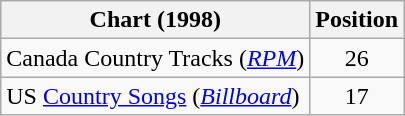<table class="wikitable sortable">
<tr>
<th scope="col">Chart (1998)</th>
<th scope="col">Position</th>
</tr>
<tr>
<td>Canada Country Tracks (<em><a href='#'>RPM</a></em>)</td>
<td align="center">26</td>
</tr>
<tr>
<td>US <a href='#'>Country Songs</a> (<em><a href='#'>Billboard</a></em>)</td>
<td align="center">17</td>
</tr>
</table>
